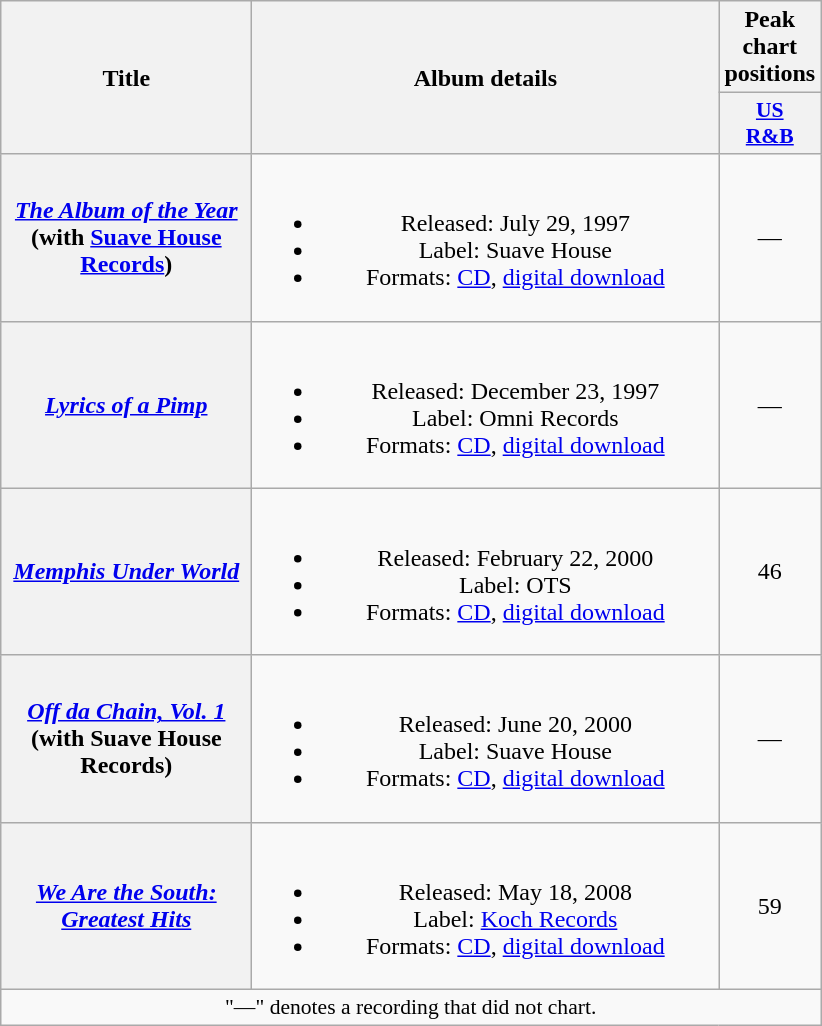<table class="wikitable plainrowheaders" style="text-align:center;">
<tr>
<th scope="col" rowspan="2" style="width:10em;">Title</th>
<th scope="col" rowspan="2" style="width:19em;">Album details</th>
<th>Peak chart positions</th>
</tr>
<tr>
<th scope="col" style="width:3em;font-size:90%;"><a href='#'>US<br>R&B</a></th>
</tr>
<tr>
<th scope="row"><em><a href='#'>The Album of the Year</a></em><br><span>(with <a href='#'>Suave House Records</a>)</span></th>
<td><br><ul><li>Released: July 29, 1997</li><li>Label: Suave House</li><li>Formats: <a href='#'>CD</a>, <a href='#'>digital download</a></li></ul></td>
<td>—</td>
</tr>
<tr>
<th scope="row"><em><a href='#'>Lyrics of a Pimp</a></em></th>
<td><br><ul><li>Released: December 23, 1997</li><li>Label: Omni Records</li><li>Formats: <a href='#'>CD</a>, <a href='#'>digital download</a></li></ul></td>
<td>—</td>
</tr>
<tr>
<th scope="row"><em><a href='#'>Memphis Under World</a></em></th>
<td><br><ul><li>Released: February 22, 2000</li><li>Label: OTS</li><li>Formats: <a href='#'>CD</a>, <a href='#'>digital download</a></li></ul></td>
<td>46</td>
</tr>
<tr>
<th scope="row"><em><a href='#'>Off da Chain, Vol. 1</a></em><br><span>(with Suave House Records)</span></th>
<td><br><ul><li>Released: June 20, 2000</li><li>Label: Suave House</li><li>Formats: <a href='#'>CD</a>, <a href='#'>digital download</a></li></ul></td>
<td>—</td>
</tr>
<tr>
<th scope="row"><em><a href='#'>We Are the South: Greatest Hits</a></em></th>
<td><br><ul><li>Released: May 18, 2008</li><li>Label: <a href='#'>Koch Records</a></li><li>Formats: <a href='#'>CD</a>, <a href='#'>digital download</a></li></ul></td>
<td>59</td>
</tr>
<tr>
<td colspan="12" style="font-size:90%">"—" denotes a recording that did not chart.</td>
</tr>
</table>
